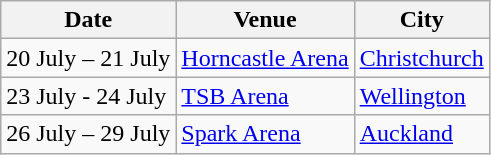<table class="wikitable">
<tr>
<th>Date</th>
<th>Venue</th>
<th>City</th>
</tr>
<tr>
<td>20 July – 21 July</td>
<td><a href='#'>Horncastle Arena</a></td>
<td><a href='#'>Christchurch</a></td>
</tr>
<tr>
<td>23 July - 24 July</td>
<td><a href='#'>TSB Arena</a></td>
<td><a href='#'>Wellington</a></td>
</tr>
<tr>
<td>26 July – 29 July</td>
<td><a href='#'>Spark Arena</a></td>
<td><a href='#'>Auckland</a></td>
</tr>
</table>
